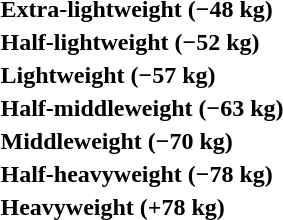<table>
<tr>
<th rowspan=2 style="text-align:left;">Extra-lightweight (−48 kg)</th>
<td rowspan=2></td>
<td rowspan=2></td>
<td></td>
</tr>
<tr>
<td></td>
</tr>
<tr>
<th rowspan=2 style="text-align:left;">Half-lightweight (−52 kg)</th>
<td rowspan=2></td>
<td rowspan=2></td>
<td></td>
</tr>
<tr>
<td></td>
</tr>
<tr>
<th rowspan=2 style="text-align:left;">Lightweight (−57 kg)</th>
<td rowspan=2></td>
<td rowspan=2></td>
<td></td>
</tr>
<tr>
<td></td>
</tr>
<tr>
<th rowspan=2 style="text-align:left;">Half-middleweight (−63 kg)</th>
<td rowspan=2></td>
<td rowspan=2></td>
<td></td>
</tr>
<tr>
<td></td>
</tr>
<tr>
<th rowspan=2 style="text-align:left;">Middleweight (−70 kg)</th>
<td rowspan=2></td>
<td rowspan=2></td>
<td></td>
</tr>
<tr>
<td></td>
</tr>
<tr>
<th rowspan=2 style="text-align:left;">Half-heavyweight (−78 kg)</th>
<td rowspan=2></td>
<td rowspan=2></td>
<td></td>
</tr>
<tr>
<td></td>
</tr>
<tr>
<th rowspan=2 style="text-align:left;">Heavyweight (+78 kg)</th>
<td rowspan=2></td>
<td rowspan=2></td>
<td></td>
</tr>
<tr>
<td></td>
</tr>
</table>
